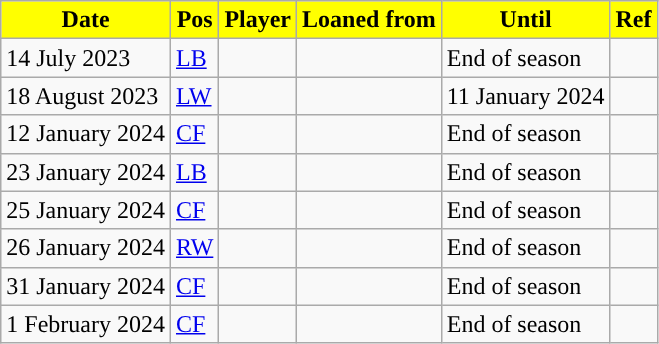<table class="wikitable plainrowheaders sortable">
<tr>
<th style="background-color:yellow;">Date</th>
<th style="background-color:yellow;">Pos</th>
<th style="background-color:yellow;">Player</th>
<th style="background-color:yellow;">Loaned from</th>
<th style="background-color:yellow;">Until</th>
<th style="background-color:yellow;">Ref</th>
</tr>
<tr>
<td>14 July 2023</td>
<td><a href='#'>LB</a></td>
<td></td>
<td></td>
<td>End of season</td>
<td></td>
</tr>
<tr>
<td>18 August 2023</td>
<td><a href='#'>LW</a></td>
<td></td>
<td></td>
<td>11 January 2024</td>
<td></td>
</tr>
<tr>
<td>12 January 2024</td>
<td><a href='#'>CF</a></td>
<td></td>
<td></td>
<td>End of season</td>
<td></td>
</tr>
<tr>
<td>23 January 2024</td>
<td><a href='#'>LB</a></td>
<td></td>
<td></td>
<td>End of season</td>
<td></td>
</tr>
<tr>
<td>25 January 2024</td>
<td><a href='#'>CF</a></td>
<td></td>
<td></td>
<td>End of season</td>
<td></td>
</tr>
<tr>
<td>26 January 2024</td>
<td><a href='#'>RW</a></td>
<td></td>
<td></td>
<td>End of season</td>
<td></td>
</tr>
<tr>
<td>31 January 2024</td>
<td><a href='#'>CF</a></td>
<td></td>
<td></td>
<td>End of season</td>
<td></td>
</tr>
<tr>
<td>1 February 2024</td>
<td><a href='#'>CF</a></td>
<td></td>
<td></td>
<td>End of season</td>
<td></td>
</tr>
</table>
